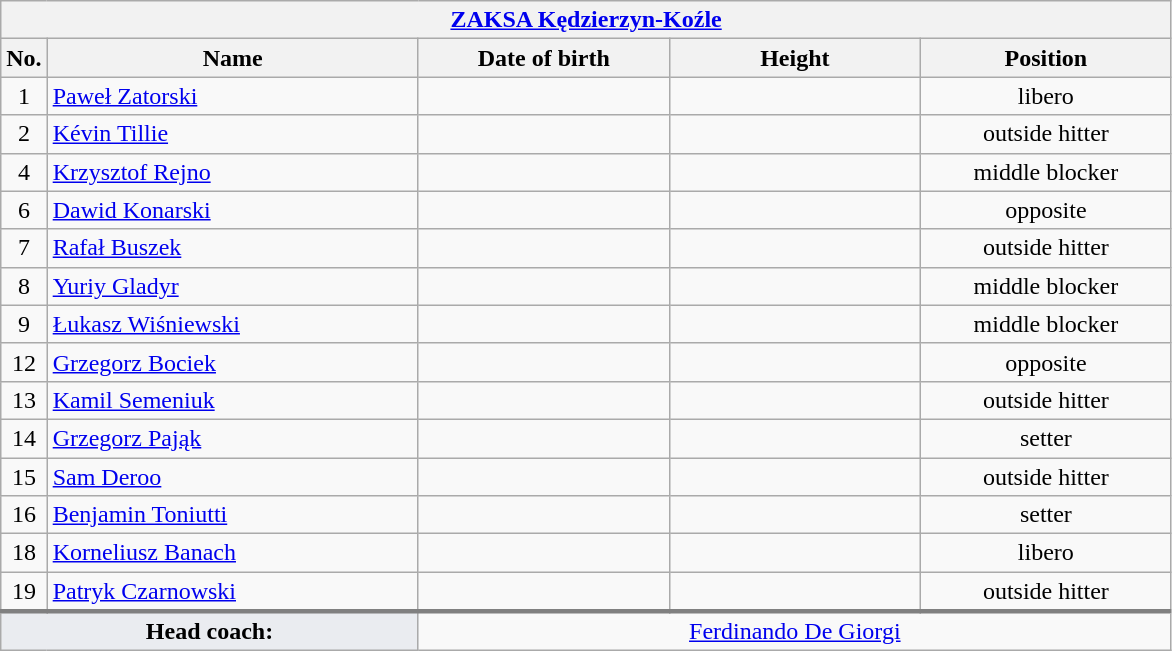<table class="wikitable collapsible collapsed" style="font-size:100%; text-align:center">
<tr>
<th colspan=5 style="width:30em"><a href='#'>ZAKSA Kędzierzyn-Koźle</a></th>
</tr>
<tr>
<th>No.</th>
<th style="width:15em">Name</th>
<th style="width:10em">Date of birth</th>
<th style="width:10em">Height</th>
<th style="width:10em">Position</th>
</tr>
<tr>
<td>1</td>
<td align=left> <a href='#'>Paweł Zatorski</a></td>
<td align=right></td>
<td></td>
<td>libero</td>
</tr>
<tr>
<td>2</td>
<td align=left> <a href='#'>Kévin Tillie</a></td>
<td align=right></td>
<td></td>
<td>outside hitter</td>
</tr>
<tr>
<td>4</td>
<td align=left> <a href='#'>Krzysztof Rejno</a></td>
<td align=right></td>
<td></td>
<td>middle blocker</td>
</tr>
<tr>
<td>6</td>
<td align=left> <a href='#'>Dawid Konarski</a></td>
<td align=right></td>
<td></td>
<td>opposite</td>
</tr>
<tr>
<td>7</td>
<td align=left> <a href='#'>Rafał Buszek</a></td>
<td align=right></td>
<td></td>
<td>outside hitter</td>
</tr>
<tr>
<td>8</td>
<td align=left> <a href='#'>Yuriy Gladyr</a></td>
<td align=right></td>
<td></td>
<td>middle blocker</td>
</tr>
<tr>
<td>9</td>
<td align=left> <a href='#'>Łukasz Wiśniewski</a></td>
<td align=right></td>
<td></td>
<td>middle blocker</td>
</tr>
<tr>
<td>12</td>
<td align=left> <a href='#'>Grzegorz Bociek</a></td>
<td align=right></td>
<td></td>
<td>opposite</td>
</tr>
<tr>
<td>13</td>
<td align=left> <a href='#'>Kamil Semeniuk</a></td>
<td align=right></td>
<td></td>
<td>outside hitter</td>
</tr>
<tr>
<td>14</td>
<td align=left> <a href='#'>Grzegorz Pająk</a></td>
<td align=right></td>
<td></td>
<td>setter</td>
</tr>
<tr>
<td>15</td>
<td align=left> <a href='#'>Sam Deroo</a></td>
<td align=right></td>
<td></td>
<td>outside hitter</td>
</tr>
<tr>
<td>16</td>
<td align=left> <a href='#'>Benjamin Toniutti</a></td>
<td align=right></td>
<td></td>
<td>setter</td>
</tr>
<tr>
<td>18</td>
<td align=left> <a href='#'>Korneliusz Banach</a></td>
<td align=right></td>
<td></td>
<td>libero</td>
</tr>
<tr>
<td>19</td>
<td align=left> <a href='#'>Patryk Czarnowski</a></td>
<td align=right></td>
<td></td>
<td>outside hitter</td>
</tr>
<tr style="border-top: 3px solid grey">
<td colspan=2 style="background:#EAECF0"><strong>Head coach:</strong></td>
<td colspan=3> <a href='#'>Ferdinando De Giorgi</a></td>
</tr>
</table>
